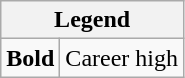<table class="wikitable mw-collapsible mw-collapsed">
<tr>
<th colspan="2">Legend</th>
</tr>
<tr>
<td><strong>Bold</strong></td>
<td>Career high</td>
</tr>
</table>
